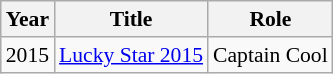<table class="wikitable" style="font-size: 90%;">
<tr>
<th>Year</th>
<th>Title</th>
<th>Role</th>
</tr>
<tr>
<td rowspan=1>2015</td>
<td><a href='#'>Lucky Star 2015</a></td>
<td>Captain Cool</td>
</tr>
</table>
